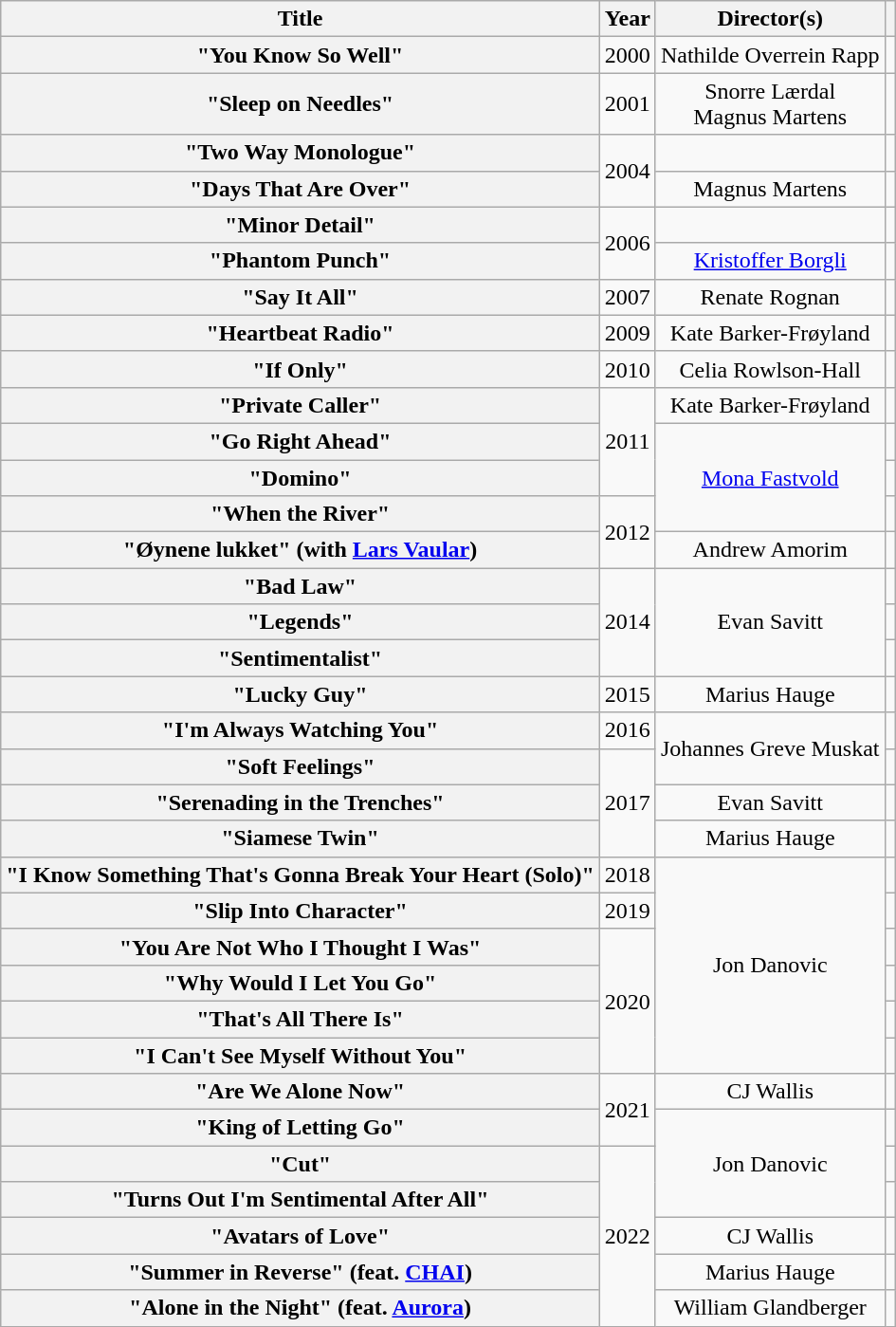<table class="wikitable sortable plainrowheaders" style="text-align:center;">
<tr>
<th scope="col">Title</th>
<th scope="col">Year</th>
<th scope="col" class="unsortable">Director(s)</th>
<th scope="col" class="unsortable"></th>
</tr>
<tr>
<th scope="row">"You Know So Well"</th>
<td>2000</td>
<td>Nathilde Overrein Rapp</td>
<td></td>
</tr>
<tr>
<th scope="row">"Sleep on Needles"</th>
<td>2001</td>
<td>Snorre Lærdal<br>Magnus Martens</td>
<td></td>
</tr>
<tr>
<th scope="row">"Two Way Monologue"</th>
<td rowspan="2">2004</td>
<td></td>
<td></td>
</tr>
<tr>
<th scope="row">"Days That Are Over"</th>
<td>Magnus Martens</td>
<td></td>
</tr>
<tr>
<th scope="row">"Minor Detail"</th>
<td rowspan="2">2006</td>
<td></td>
<td></td>
</tr>
<tr>
<th scope="row">"Phantom Punch"</th>
<td><a href='#'>Kristoffer Borgli</a></td>
<td></td>
</tr>
<tr>
<th scope="row">"Say It All"</th>
<td>2007</td>
<td>Renate Rognan</td>
<td></td>
</tr>
<tr>
<th scope="row">"Heartbeat Radio"</th>
<td>2009</td>
<td>Kate Barker-Frøyland</td>
<td></td>
</tr>
<tr>
<th scope="row">"If Only"</th>
<td>2010</td>
<td>Celia Rowlson-Hall</td>
<td></td>
</tr>
<tr>
<th scope="row">"Private Caller"</th>
<td rowspan="3">2011</td>
<td>Kate Barker-Frøyland</td>
<td></td>
</tr>
<tr>
<th scope="row">"Go Right Ahead"</th>
<td rowspan="3"><a href='#'>Mona Fastvold</a></td>
<td></td>
</tr>
<tr>
<th scope="row">"Domino"</th>
<td></td>
</tr>
<tr>
<th scope="row">"When the River"</th>
<td rowspan="2">2012</td>
<td></td>
</tr>
<tr>
<th scope="row">"Øynene lukket" (with <a href='#'>Lars Vaular</a>)</th>
<td>Andrew Amorim</td>
<td></td>
</tr>
<tr>
<th scope="row">"Bad Law"</th>
<td rowspan="3">2014</td>
<td rowspan="3">Evan Savitt</td>
<td></td>
</tr>
<tr>
<th scope="row">"Legends"</th>
<td></td>
</tr>
<tr>
<th scope="row">"Sentimentalist"</th>
<td></td>
</tr>
<tr>
<th scope="row">"Lucky Guy"</th>
<td>2015</td>
<td>Marius Hauge</td>
<td></td>
</tr>
<tr>
<th scope="row">"I'm Always Watching You"</th>
<td>2016</td>
<td rowspan="2">Johannes Greve Muskat</td>
<td></td>
</tr>
<tr>
<th scope="row">"Soft Feelings"</th>
<td rowspan="3">2017</td>
<td></td>
</tr>
<tr>
<th scope="row">"Serenading in the Trenches"</th>
<td>Evan Savitt</td>
<td></td>
</tr>
<tr>
<th scope="row">"Siamese Twin"</th>
<td>Marius Hauge</td>
<td></td>
</tr>
<tr>
<th scope="row">"I Know Something That's Gonna Break Your Heart (Solo)"</th>
<td>2018</td>
<td rowspan="6">Jon Danovic</td>
<td></td>
</tr>
<tr>
<th scope="row">"Slip Into Character"</th>
<td>2019</td>
<td></td>
</tr>
<tr>
<th scope="row">"You Are Not Who I Thought I Was"</th>
<td rowspan="4">2020</td>
<td></td>
</tr>
<tr>
<th scope="row">"Why Would I Let You Go"</th>
<td></td>
</tr>
<tr>
<th scope="row">"That's All There Is"</th>
<td></td>
</tr>
<tr>
<th scope="row">"I Can't See Myself Without You"</th>
<td></td>
</tr>
<tr>
<th scope="row">"Are We Alone Now"</th>
<td rowspan="2">2021</td>
<td>CJ Wallis</td>
<td></td>
</tr>
<tr>
<th scope="row">"King of Letting Go"</th>
<td rowspan="3">Jon Danovic</td>
<td></td>
</tr>
<tr>
<th scope="row">"Cut"</th>
<td rowspan="5">2022</td>
<td></td>
</tr>
<tr>
<th scope="row">"Turns Out I'm Sentimental After All"</th>
<td></td>
</tr>
<tr>
<th scope="row">"Avatars of Love"</th>
<td>CJ Wallis</td>
<td></td>
</tr>
<tr>
<th scope="row">"Summer in Reverse" (feat. <a href='#'>CHAI</a>)</th>
<td>Marius Hauge</td>
<td></td>
</tr>
<tr>
<th scope="row">"Alone in the Night" (feat. <a href='#'>Aurora</a>)</th>
<td>William Glandberger</td>
<td></td>
</tr>
</table>
